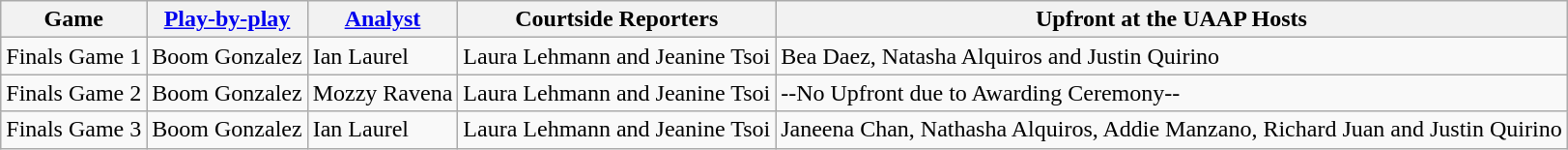<table class=wikitable>
<tr>
<th>Game</th>
<th><a href='#'>Play-by-play</a></th>
<th><a href='#'>Analyst</a></th>
<th>Courtside Reporters</th>
<th>Upfront at the UAAP Hosts</th>
</tr>
<tr>
<td>Finals Game 1</td>
<td>Boom Gonzalez</td>
<td>Ian Laurel</td>
<td>Laura Lehmann and Jeanine Tsoi</td>
<td>Bea Daez, Natasha Alquiros and Justin Quirino</td>
</tr>
<tr>
<td>Finals Game 2</td>
<td>Boom Gonzalez</td>
<td>Mozzy Ravena</td>
<td>Laura Lehmann and Jeanine Tsoi</td>
<td>--No Upfront due to Awarding Ceremony--</td>
</tr>
<tr>
<td>Finals Game 3</td>
<td>Boom Gonzalez</td>
<td>Ian Laurel</td>
<td>Laura Lehmann and Jeanine Tsoi</td>
<td>Janeena Chan, Nathasha Alquiros, Addie Manzano, Richard Juan and Justin Quirino</td>
</tr>
</table>
